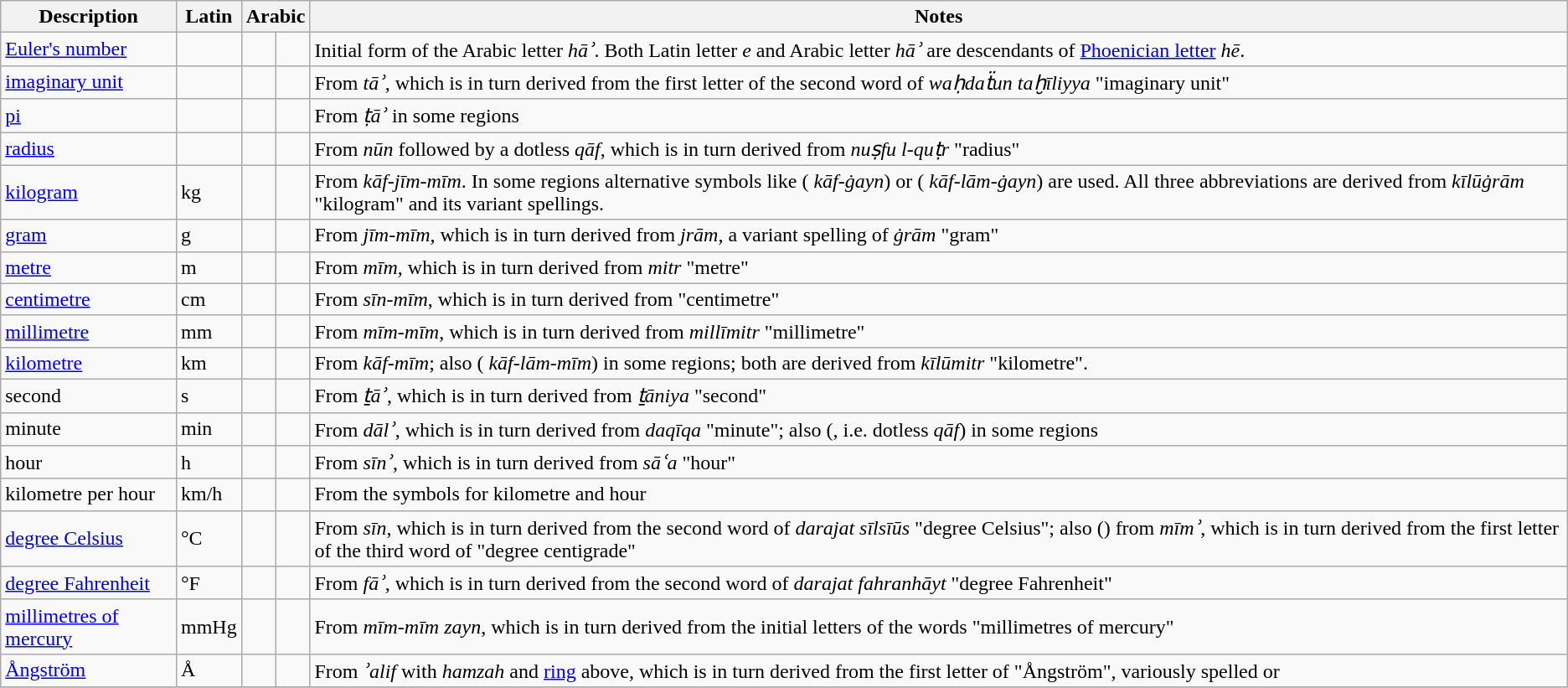<table class="wikitable">
<tr>
<th>Description</th>
<th>Latin</th>
<th colspan=2>Arabic</th>
<th>Notes</th>
</tr>
<tr>
<td><a href='#'>Euler's number</a></td>
<td></td>
<td></td>
<td></td>
<td>Initial form of the Arabic letter  <em>hāʾ</em>. Both Latin letter <em>e</em> and Arabic letter  <em>hāʾ</em> are descendants of <a href='#'>Phoenician letter</a>  <em>hē</em>.</td>
</tr>
<tr>
<td><a href='#'>imaginary unit</a></td>
<td></td>
<td></td>
<td></td>
<td>From  <em>tāʾ</em>, which is in turn derived from the first letter of the second word of  <em>waḥdaẗun taḫīliyya</em> "imaginary unit"</td>
</tr>
<tr>
<td><a href='#'>pi</a></td>
<td></td>
<td></td>
<td></td>
<td>From  <em>ṭāʾ</em> in some regions</td>
</tr>
<tr>
<td><a href='#'>radius</a></td>
<td></td>
<td></td>
<td></td>
<td>From  <em>nūn</em> followed by a dotless  <em>qāf</em>, which is in turn derived from  <em>nuṣfu l-quṭr</em> "radius"</td>
</tr>
<tr>
<td><a href='#'>kilogram</a></td>
<td>kg</td>
<td></td>
<td></td>
<td>From  <em>kāf</em>-<em>jīm</em>-<em>mīm</em>. In some regions alternative symbols like  ( <em>kāf</em>-<em>ġayn</em>) or   ( <em>kāf</em>-<em>lām</em>-<em>ġayn</em>) are used. All three abbreviations are derived from  <em>kīlūġrām</em> "kilogram" and its variant spellings.</td>
</tr>
<tr>
<td><a href='#'>gram</a></td>
<td>g</td>
<td></td>
<td></td>
<td>From  <em>jīm</em>-<em>mīm</em>, which is in turn derived from  <em>jrām</em>, a variant spelling of  <em>ġrām</em> "gram"</td>
</tr>
<tr>
<td><a href='#'>metre</a></td>
<td>m</td>
<td></td>
<td></td>
<td>From  <em>mīm</em>, which is in turn derived from  <em>mitr</em> "metre"</td>
</tr>
<tr>
<td><a href='#'>centimetre</a></td>
<td>cm</td>
<td></td>
<td></td>
<td>From  <em>sīn</em>-<em>mīm</em>, which is in turn derived from  "centimetre"</td>
</tr>
<tr>
<td><a href='#'>millimetre</a></td>
<td>mm</td>
<td></td>
<td></td>
<td>From  <em>mīm</em>-<em>mīm</em>, which is in turn derived from  <em>millīmitr</em> "millimetre"</td>
</tr>
<tr>
<td><a href='#'>kilometre</a></td>
<td>km</td>
<td></td>
<td></td>
<td>From  <em>kāf</em>-<em>mīm</em>; also  ( <em>kāf</em>-<em>lām</em>-<em>mīm</em>) in some regions; both are derived from  <em>kīlūmitr</em> "kilometre".</td>
</tr>
<tr>
<td>second</td>
<td>s</td>
<td></td>
<td></td>
<td>From  <em>ṯāʾ</em>, which is in turn derived from  <em>ṯāniya</em> "second"</td>
</tr>
<tr>
<td>minute</td>
<td>min</td>
<td></td>
<td></td>
<td>From  <em>dālʾ</em>, which is in turn derived from  <em>daqīqa</em> "minute"; also  (, i.e. dotless  <em>qāf</em>) in some regions</td>
</tr>
<tr>
<td>hour</td>
<td>h</td>
<td></td>
<td></td>
<td>From  <em>sīnʾ</em>, which is in turn derived from  <em>sāʿa</em> "hour"</td>
</tr>
<tr>
<td>kilometre per hour</td>
<td>km/h</td>
<td></td>
<td></td>
<td>From the symbols for kilometre and hour</td>
</tr>
<tr>
<td><a href='#'>degree Celsius</a></td>
<td>°C</td>
<td></td>
<td></td>
<td>From  <em>sīn</em>, which is in turn derived from the second word of  <em>darajat sīlsīūs</em> "degree Celsius"; also  () from  <em>mīmʾ</em>, which is in turn derived from the first letter of the third word of   "degree centigrade"</td>
</tr>
<tr>
<td><a href='#'>degree Fahrenheit</a></td>
<td>°F</td>
<td></td>
<td></td>
<td>From  <em>fāʾ</em>, which is in turn derived from the second word of  <em>darajat fahranhāyt</em> "degree Fahrenheit"</td>
</tr>
<tr>
<td><a href='#'>millimetres of mercury</a></td>
<td>mmHg</td>
<td></td>
<td></td>
<td>From  <em>mīm</em>-<em>mīm</em> <em>zayn</em>, which is in turn derived from the initial letters of the words  "millimetres of mercury"</td>
</tr>
<tr>
<td><a href='#'>Ångström</a></td>
<td>Å</td>
<td></td>
<td></td>
<td>From  <em>ʾalif</em> with <em>hamzah</em> and <a href='#'>ring</a> above, which is in turn derived from the first letter of "Ångström", variously spelled  or </td>
</tr>
<tr>
</tr>
</table>
